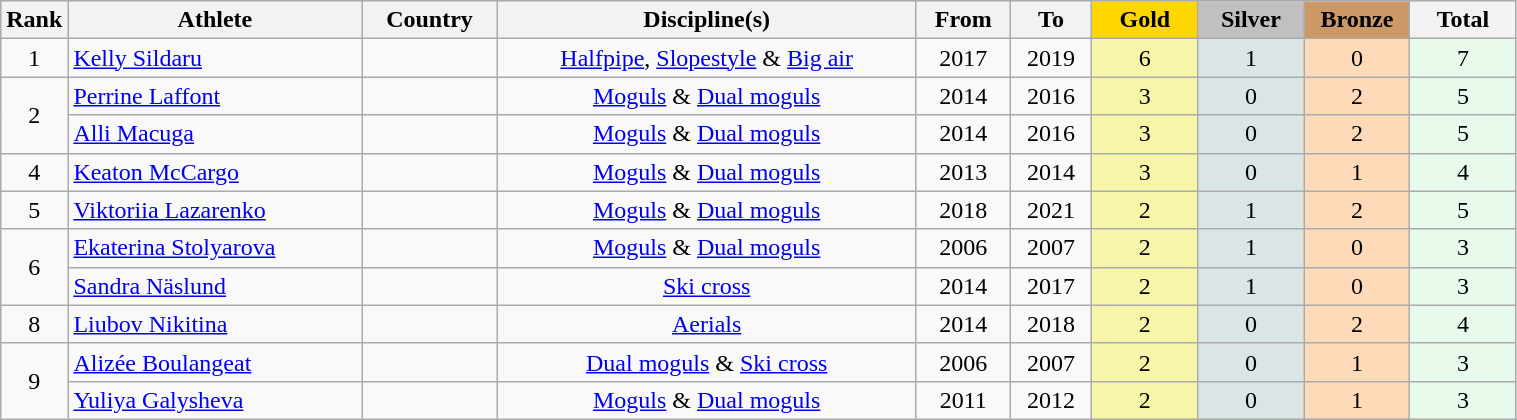<table class="wikitable plainrowheaders" width=80% style="text-align:center;">
<tr style="background-color:#EDEDED;">
<th class="hintergrundfarbe5" style="width:1em">Rank</th>
<th class="hintergrundfarbe5">Athlete</th>
<th class="hintergrundfarbe5">Country</th>
<th class="hintergrundfarbe5">Discipline(s)</th>
<th class="hintergrundfarbe5">From</th>
<th class="hintergrundfarbe5">To</th>
<th style="background:    gold; width:7%">Gold</th>
<th style="background:  silver; width:7%">Silver</th>
<th style="background: #CC9966; width:7%">Bronze</th>
<th class="hintergrundfarbe5" style="width:7%">Total</th>
</tr>
<tr align="center">
<td>1</td>
<td align="left"><a href='#'>Kelly Sildaru</a></td>
<td align="left"></td>
<td><a href='#'>Halfpipe</a>, <a href='#'>Slopestyle</a> & <a href='#'>Big air</a></td>
<td>2017</td>
<td>2019</td>
<td bgcolor="#F7F6A8">6</td>
<td bgcolor="#DCE5E5">1</td>
<td bgcolor="#FFDAB9">0</td>
<td bgcolor="#E7FAEC">7</td>
</tr>
<tr align="center">
<td rowspan="2">2</td>
<td align="left"><a href='#'>Perrine Laffont</a></td>
<td align="left"></td>
<td><a href='#'>Moguls</a> & <a href='#'>Dual moguls</a></td>
<td>2014</td>
<td>2016</td>
<td bgcolor="#F7F6A8">3</td>
<td bgcolor="#DCE5E5">0</td>
<td bgcolor="#FFDAB9">2</td>
<td bgcolor="#E7FAEC">5</td>
</tr>
<tr align="center">
<td align="left"><a href='#'>Alli Macuga</a></td>
<td align="left"></td>
<td><a href='#'>Moguls</a> & <a href='#'>Dual moguls</a></td>
<td>2014</td>
<td>2016</td>
<td bgcolor="#F7F6A8">3</td>
<td bgcolor="#DCE5E5">0</td>
<td bgcolor="#FFDAB9">2</td>
<td bgcolor="#E7FAEC">5</td>
</tr>
<tr align="center">
<td>4</td>
<td align="left"><a href='#'>Keaton McCargo</a></td>
<td align="left"></td>
<td><a href='#'>Moguls</a> & <a href='#'>Dual moguls</a></td>
<td>2013</td>
<td>2014</td>
<td bgcolor="#F7F6A8">3</td>
<td bgcolor="#DCE5E5">0</td>
<td bgcolor="#FFDAB9">1</td>
<td bgcolor="#E7FAEC">4</td>
</tr>
<tr align="center">
<td>5</td>
<td align="left"><a href='#'>Viktoriia Lazarenko</a></td>
<td align="left"></td>
<td><a href='#'>Moguls</a> & <a href='#'>Dual moguls</a></td>
<td>2018</td>
<td>2021</td>
<td bgcolor="#F7F6A8">2</td>
<td bgcolor="#DCE5E5">1</td>
<td bgcolor="#FFDAB9">2</td>
<td bgcolor="#E7FAEC">5</td>
</tr>
<tr align="center">
<td rowspan="2">6</td>
<td align="left"><a href='#'>Ekaterina Stolyarova</a></td>
<td align="left"></td>
<td><a href='#'>Moguls</a> & <a href='#'>Dual moguls</a></td>
<td>2006</td>
<td>2007</td>
<td bgcolor="#F7F6A8">2</td>
<td bgcolor="#DCE5E5">1</td>
<td bgcolor="#FFDAB9">0</td>
<td bgcolor="#E7FAEC">3</td>
</tr>
<tr align="center">
<td align="left"><a href='#'>Sandra Näslund</a></td>
<td align="left"></td>
<td><a href='#'>Ski cross</a></td>
<td>2014</td>
<td>2017</td>
<td bgcolor="#F7F6A8">2</td>
<td bgcolor="#DCE5E5">1</td>
<td bgcolor="#FFDAB9">0</td>
<td bgcolor="#E7FAEC">3</td>
</tr>
<tr align="center">
<td>8</td>
<td align="left"><a href='#'>Liubov Nikitina</a></td>
<td align="left"></td>
<td><a href='#'>Aerials</a></td>
<td>2014</td>
<td>2018</td>
<td bgcolor="#F7F6A8">2</td>
<td bgcolor="#DCE5E5">0</td>
<td bgcolor="#FFDAB9">2</td>
<td bgcolor="#E7FAEC">4</td>
</tr>
<tr align="center">
<td rowspan="2">9</td>
<td align="left"><a href='#'>Alizée Boulangeat</a></td>
<td align="left"></td>
<td><a href='#'>Dual moguls</a> & <a href='#'>Ski cross</a></td>
<td>2006</td>
<td>2007</td>
<td bgcolor="#F7F6A8">2</td>
<td bgcolor="#DCE5E5">0</td>
<td bgcolor="#FFDAB9">1</td>
<td bgcolor="#E7FAEC">3</td>
</tr>
<tr align="center">
<td align="left"><a href='#'>Yuliya Galysheva</a></td>
<td align="left"></td>
<td><a href='#'>Moguls</a> & <a href='#'>Dual moguls</a></td>
<td>2011</td>
<td>2012</td>
<td bgcolor="#F7F6A8">2</td>
<td bgcolor="#DCE5E5">0</td>
<td bgcolor="#FFDAB9">1</td>
<td bgcolor="#E7FAEC">3</td>
</tr>
</table>
